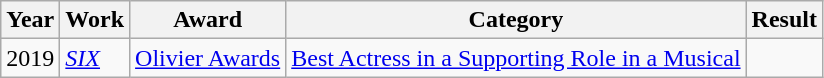<table class="wikitable sortable">
<tr>
<th>Year</th>
<th>Work</th>
<th>Award</th>
<th>Category</th>
<th>Result</th>
</tr>
<tr>
<td>2019</td>
<td><em><a href='#'>SIX</a></em></td>
<td><a href='#'>Olivier Awards</a></td>
<td><a href='#'>Best Actress in a Supporting Role in a Musical</a></td>
<td></td>
</tr>
</table>
